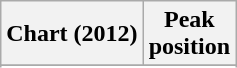<table class="wikitable plainrowheaders sortable">
<tr>
<th scope="col">Chart (2012)</th>
<th scope="col">Peak<br>position</th>
</tr>
<tr>
</tr>
<tr>
</tr>
<tr>
</tr>
<tr>
</tr>
</table>
